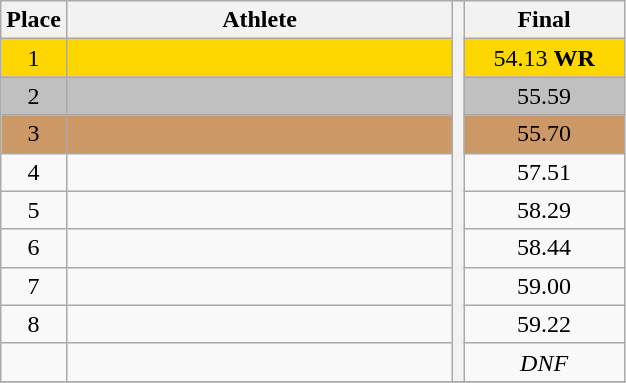<table class="wikitable" style="text-align:center">
<tr>
<th>Place</th>
<th width=250>Athlete</th>
<th rowspan=10></th>
<th width=100>Final</th>
</tr>
<tr bgcolor=gold>
<td>1</td>
<td align=left></td>
<td>54.13 <strong>WR</strong></td>
</tr>
<tr bgcolor=silver>
<td>2</td>
<td align=left></td>
<td>55.59</td>
</tr>
<tr bgcolor=cc9966>
<td>3</td>
<td align=left></td>
<td>55.70</td>
</tr>
<tr>
<td>4</td>
<td align=left></td>
<td>57.51</td>
</tr>
<tr>
<td>5</td>
<td align=left></td>
<td>58.29</td>
</tr>
<tr>
<td>6</td>
<td align=left></td>
<td>58.44</td>
</tr>
<tr>
<td>7</td>
<td align=left></td>
<td>59.00</td>
</tr>
<tr>
<td>8</td>
<td align=left></td>
<td>59.22</td>
</tr>
<tr>
<td></td>
<td align=left></td>
<td><em>DNF</em></td>
</tr>
<tr>
</tr>
</table>
